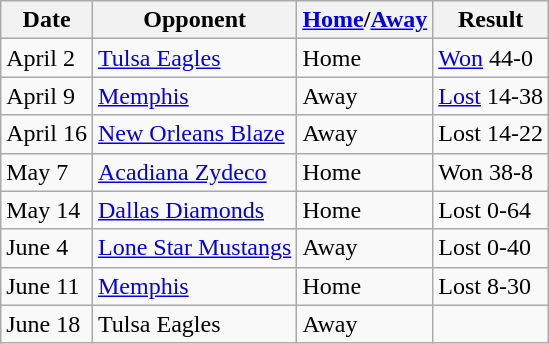<table class="wikitable">
<tr>
<th>Date</th>
<th>Opponent</th>
<th><a href='#'>Home</a>/<a href='#'>Away</a></th>
<th>Result</th>
</tr>
<tr>
<td>April 2</td>
<td><a href='#'>Tulsa Eagles</a></td>
<td>Home</td>
<td><a href='#'>Won</a> 44-0</td>
</tr>
<tr>
<td>April 9</td>
<td><a href='#'>Memphis</a></td>
<td>Away</td>
<td><a href='#'>Lost</a> 14-38</td>
</tr>
<tr>
<td>April 16</td>
<td><a href='#'>New Orleans Blaze</a></td>
<td>Away</td>
<td>Lost 14-22</td>
</tr>
<tr>
<td>May 7</td>
<td><a href='#'>Acadiana Zydeco</a></td>
<td>Home</td>
<td>Won 38-8</td>
</tr>
<tr>
<td>May 14</td>
<td><a href='#'>Dallas Diamonds</a></td>
<td>Home</td>
<td>Lost 0-64</td>
</tr>
<tr>
<td>June 4</td>
<td><a href='#'>Lone Star Mustangs</a></td>
<td>Away</td>
<td>Lost 0-40</td>
</tr>
<tr>
<td>June 11</td>
<td><a href='#'>Memphis</a></td>
<td>Home</td>
<td>Lost 8-30</td>
</tr>
<tr>
<td>June 18</td>
<td>Tulsa Eagles</td>
<td>Away</td>
<td></td>
</tr>
</table>
